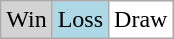<table class="wikitable">
<tr>
<td bgcolor="lightgrey">Win</td>
<td bgcolor="lightblue">Loss</td>
<td bgcolor="white">Draw</td>
</tr>
</table>
